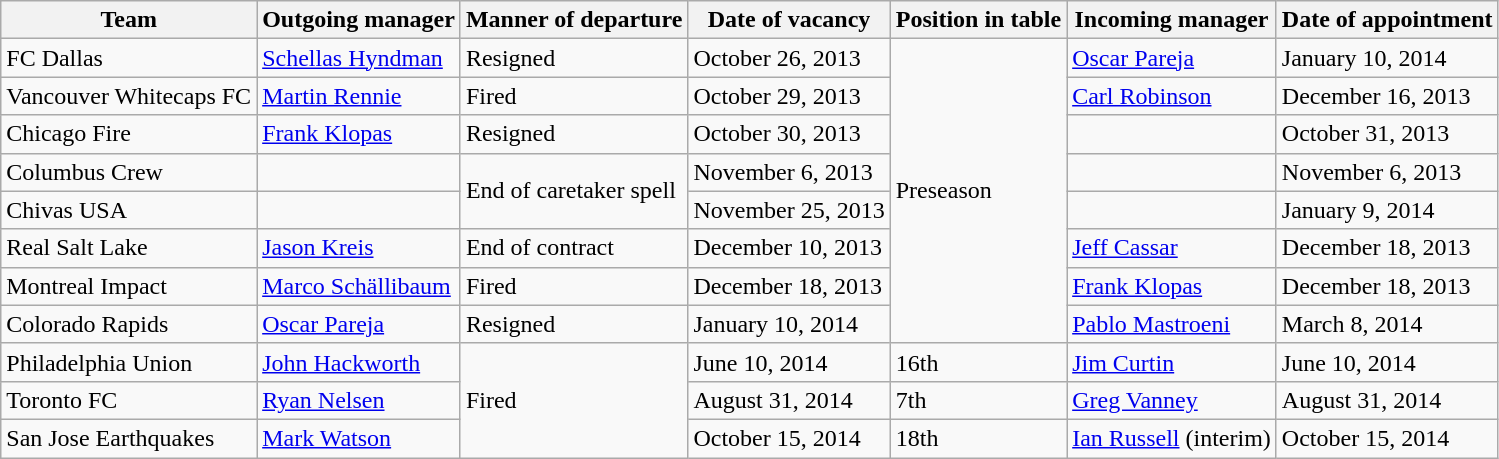<table class="wikitable sortable">
<tr>
<th>Team</th>
<th>Outgoing manager</th>
<th>Manner of departure</th>
<th>Date of vacancy</th>
<th>Position in table</th>
<th>Incoming manager</th>
<th>Date of appointment</th>
</tr>
<tr>
<td>FC Dallas</td>
<td> <a href='#'>Schellas Hyndman</a></td>
<td>Resigned</td>
<td>October 26, 2013</td>
<td rowspan=8>Preseason</td>
<td> <a href='#'>Oscar Pareja</a></td>
<td>January 10, 2014</td>
</tr>
<tr>
<td>Vancouver Whitecaps FC</td>
<td> <a href='#'>Martin Rennie</a></td>
<td>Fired</td>
<td>October 29, 2013</td>
<td> <a href='#'>Carl Robinson</a></td>
<td>December 16, 2013</td>
</tr>
<tr>
<td>Chicago Fire</td>
<td> <a href='#'>Frank Klopas</a></td>
<td>Resigned</td>
<td>October 30, 2013</td>
<td> </td>
<td>October 31, 2013</td>
</tr>
<tr>
<td>Columbus Crew</td>
<td> </td>
<td rowspan=2>End of caretaker spell</td>
<td>November 6, 2013</td>
<td> </td>
<td>November 6, 2013</td>
</tr>
<tr>
<td>Chivas USA</td>
<td> </td>
<td>November 25, 2013</td>
<td> </td>
<td>January 9, 2014</td>
</tr>
<tr>
<td>Real Salt Lake</td>
<td> <a href='#'>Jason Kreis</a></td>
<td>End of contract</td>
<td>December 10, 2013</td>
<td> <a href='#'>Jeff Cassar</a></td>
<td>December 18, 2013</td>
</tr>
<tr>
<td>Montreal Impact</td>
<td> <a href='#'>Marco Schällibaum</a></td>
<td>Fired</td>
<td>December 18, 2013</td>
<td> <a href='#'>Frank Klopas</a></td>
<td>December 18, 2013</td>
</tr>
<tr>
<td>Colorado Rapids</td>
<td> <a href='#'>Oscar Pareja</a></td>
<td>Resigned</td>
<td>January 10, 2014</td>
<td> <a href='#'>Pablo Mastroeni</a></td>
<td>March 8, 2014</td>
</tr>
<tr>
<td>Philadelphia Union</td>
<td> <a href='#'>John Hackworth</a></td>
<td rowspan=3>Fired</td>
<td>June 10, 2014</td>
<td>16th</td>
<td> <a href='#'>Jim Curtin</a></td>
<td>June 10, 2014</td>
</tr>
<tr>
<td>Toronto FC</td>
<td> <a href='#'>Ryan Nelsen</a></td>
<td>August 31, 2014</td>
<td>7th</td>
<td> <a href='#'>Greg Vanney</a></td>
<td>August 31, 2014</td>
</tr>
<tr>
<td>San Jose Earthquakes</td>
<td> <a href='#'>Mark Watson</a></td>
<td>October 15, 2014</td>
<td>18th</td>
<td> <a href='#'>Ian Russell</a> (interim)</td>
<td>October 15, 2014</td>
</tr>
</table>
